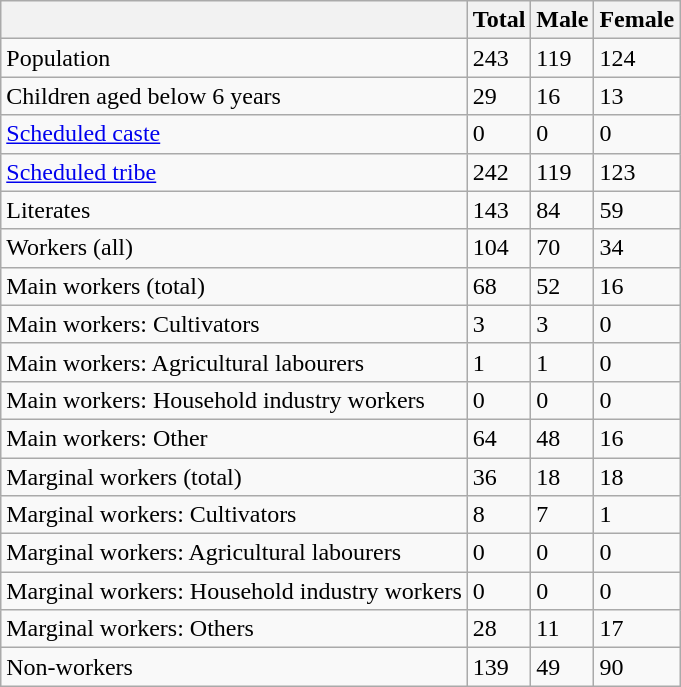<table class="wikitable sortable">
<tr>
<th></th>
<th>Total</th>
<th>Male</th>
<th>Female</th>
</tr>
<tr>
<td>Population</td>
<td>243</td>
<td>119</td>
<td>124</td>
</tr>
<tr>
<td>Children aged below 6 years</td>
<td>29</td>
<td>16</td>
<td>13</td>
</tr>
<tr>
<td><a href='#'>Scheduled caste</a></td>
<td>0</td>
<td>0</td>
<td>0</td>
</tr>
<tr>
<td><a href='#'>Scheduled tribe</a></td>
<td>242</td>
<td>119</td>
<td>123</td>
</tr>
<tr>
<td>Literates</td>
<td>143</td>
<td>84</td>
<td>59</td>
</tr>
<tr>
<td>Workers (all)</td>
<td>104</td>
<td>70</td>
<td>34</td>
</tr>
<tr>
<td>Main workers (total)</td>
<td>68</td>
<td>52</td>
<td>16</td>
</tr>
<tr>
<td>Main workers: Cultivators</td>
<td>3</td>
<td>3</td>
<td>0</td>
</tr>
<tr>
<td>Main workers: Agricultural labourers</td>
<td>1</td>
<td>1</td>
<td>0</td>
</tr>
<tr>
<td>Main workers: Household industry workers</td>
<td>0</td>
<td>0</td>
<td>0</td>
</tr>
<tr>
<td>Main workers: Other</td>
<td>64</td>
<td>48</td>
<td>16</td>
</tr>
<tr>
<td>Marginal workers (total)</td>
<td>36</td>
<td>18</td>
<td>18</td>
</tr>
<tr>
<td>Marginal workers: Cultivators</td>
<td>8</td>
<td>7</td>
<td>1</td>
</tr>
<tr>
<td>Marginal workers: Agricultural labourers</td>
<td>0</td>
<td>0</td>
<td>0</td>
</tr>
<tr>
<td>Marginal workers: Household industry workers</td>
<td>0</td>
<td>0</td>
<td>0</td>
</tr>
<tr>
<td>Marginal workers: Others</td>
<td>28</td>
<td>11</td>
<td>17</td>
</tr>
<tr>
<td>Non-workers</td>
<td>139</td>
<td>49</td>
<td>90</td>
</tr>
</table>
